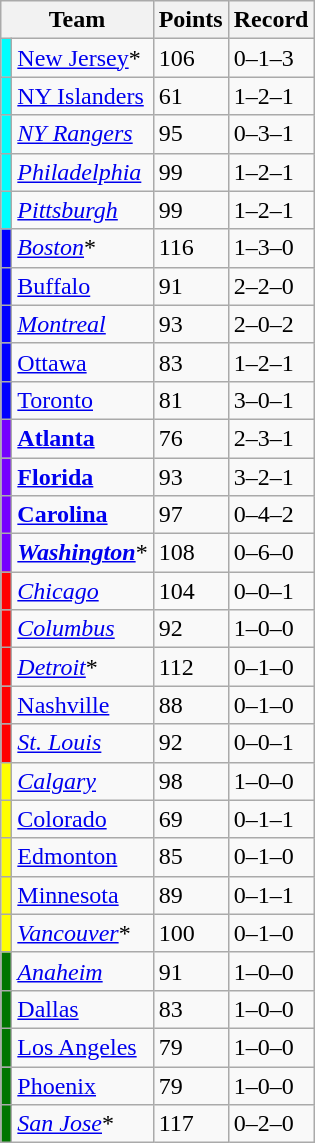<table class="wikitable sortable">
<tr>
<th colspan=2>Team</th>
<th>Points</th>
<th>Record</th>
</tr>
<tr>
<td style="background:#00FFFF"></td>
<td><a href='#'>New Jersey</a>*</td>
<td>106</td>
<td>0–1–3</td>
</tr>
<tr>
<td style="background:#00FFFF"></td>
<td><a href='#'>NY Islanders</a></td>
<td>61</td>
<td>1–2–1</td>
</tr>
<tr>
<td style="background:#00FFFF"></td>
<td><em><a href='#'>NY Rangers</a></em></td>
<td>95</td>
<td>0–3–1</td>
</tr>
<tr>
<td style="background:#00FFFF"></td>
<td><em><a href='#'>Philadelphia</a></em></td>
<td>99</td>
<td>1–2–1</td>
</tr>
<tr>
<td style="background:#00FFFF"></td>
<td><em><a href='#'>Pittsburgh</a></em></td>
<td>99</td>
<td>1–2–1</td>
</tr>
<tr>
<td style="background:#0000FF"></td>
<td><em><a href='#'>Boston</a></em>*</td>
<td>116</td>
<td>1–3–0</td>
</tr>
<tr>
<td style="background:#0000FF"></td>
<td><a href='#'>Buffalo</a></td>
<td>91</td>
<td>2–2–0</td>
</tr>
<tr>
<td style="background:#0000FF"></td>
<td><em><a href='#'>Montreal</a></em></td>
<td>93</td>
<td>2–0–2</td>
</tr>
<tr>
<td style="background:#0000FF"></td>
<td><a href='#'>Ottawa</a></td>
<td>83</td>
<td>1–2–1</td>
</tr>
<tr>
<td style="background:#0000FF"></td>
<td><a href='#'>Toronto</a></td>
<td>81</td>
<td>3–0–1</td>
</tr>
<tr>
<td style="background:#7500FF"></td>
<td><strong><a href='#'>Atlanta</a></strong></td>
<td>76</td>
<td>2–3–1</td>
</tr>
<tr>
<td style="background:#7500FF"></td>
<td><strong><a href='#'>Florida</a></strong></td>
<td>93</td>
<td>3–2–1</td>
</tr>
<tr>
<td style="background:#7500FF"></td>
<td><strong><a href='#'>Carolina</a></strong></td>
<td>97</td>
<td>0–4–2</td>
</tr>
<tr>
<td style="background:#7500FF"></td>
<td><strong><em><a href='#'>Washington</a></em></strong>*</td>
<td>108</td>
<td>0–6–0</td>
</tr>
<tr>
<td style="background:#FF0000"></td>
<td><em><a href='#'>Chicago</a></em></td>
<td>104</td>
<td>0–0–1</td>
</tr>
<tr>
<td style="background:#FF0000"></td>
<td><em><a href='#'>Columbus</a></em></td>
<td>92</td>
<td>1–0–0</td>
</tr>
<tr>
<td style="background:#FF0000"></td>
<td><em><a href='#'>Detroit</a></em>*</td>
<td>112</td>
<td>0–1–0</td>
</tr>
<tr>
<td style="background:#FF0000"></td>
<td><a href='#'>Nashville</a></td>
<td>88</td>
<td>0–1–0</td>
</tr>
<tr>
<td style="background:#FF0000"></td>
<td><em><a href='#'>St. Louis</a></em></td>
<td>92</td>
<td>0–0–1</td>
</tr>
<tr>
<td style="background:#FFFF00"></td>
<td><em><a href='#'>Calgary</a></em></td>
<td>98</td>
<td>1–0–0</td>
</tr>
<tr>
<td style="background:#FFFF00"></td>
<td><a href='#'>Colorado</a></td>
<td>69</td>
<td>0–1–1</td>
</tr>
<tr>
<td style="background:#FFFF00"></td>
<td><a href='#'>Edmonton</a></td>
<td>85</td>
<td>0–1–0</td>
</tr>
<tr>
<td style="background:#FFFF00"></td>
<td><a href='#'>Minnesota</a></td>
<td>89</td>
<td>0–1–1</td>
</tr>
<tr>
<td style="background:#FFFF00"></td>
<td><em><a href='#'>Vancouver</a></em>*</td>
<td>100</td>
<td>0–1–0</td>
</tr>
<tr>
<td style="background:#007500"></td>
<td><em><a href='#'>Anaheim</a></em></td>
<td>91</td>
<td>1–0–0</td>
</tr>
<tr>
<td style="background:#007500"></td>
<td><a href='#'>Dallas</a></td>
<td>83</td>
<td>1–0–0</td>
</tr>
<tr>
<td style="background:#007500"></td>
<td><a href='#'>Los Angeles</a></td>
<td>79</td>
<td>1–0–0</td>
</tr>
<tr>
<td style="background:#007500"></td>
<td><a href='#'>Phoenix</a></td>
<td>79</td>
<td>1–0–0</td>
</tr>
<tr>
<td style="background:#007500"></td>
<td><em><a href='#'>San Jose</a></em>*</td>
<td>117</td>
<td>0–2–0</td>
</tr>
</table>
